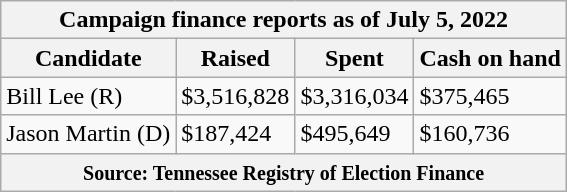<table class="wikitable sortable">
<tr>
<th colspan=4>Campaign finance reports as of July 5, 2022</th>
</tr>
<tr style="text-align:center;">
<th>Candidate</th>
<th>Raised</th>
<th>Spent</th>
<th>Cash on hand</th>
</tr>
<tr>
<td>Bill Lee (R)</td>
<td>$3,516,828</td>
<td>$3,316,034</td>
<td>$375,465</td>
</tr>
<tr>
<td>Jason Martin (D)</td>
<td>$187,424</td>
<td>$495,649</td>
<td>$160,736</td>
</tr>
<tr>
<th colspan="4"><small>Source: Tennessee Registry of Election Finance</small></th>
</tr>
</table>
